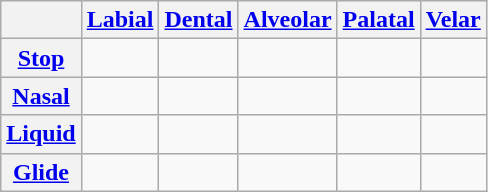<table class=wikitable style=text-align:center>
<tr>
<th></th>
<th><a href='#'>Labial</a></th>
<th><a href='#'>Dental</a></th>
<th><a href='#'>Alveolar</a></th>
<th><a href='#'>Palatal</a></th>
<th><a href='#'>Velar</a></th>
</tr>
<tr>
<th><a href='#'>Stop</a></th>
<td></td>
<td></td>
<td></td>
<td></td>
<td></td>
</tr>
<tr>
<th><a href='#'>Nasal</a></th>
<td></td>
<td></td>
<td></td>
<td></td>
<td></td>
</tr>
<tr>
<th><a href='#'>Liquid</a></th>
<td></td>
<td></td>
<td></td>
<td></td>
<td></td>
</tr>
<tr>
<th><a href='#'>Glide</a></th>
<td></td>
<td></td>
<td></td>
<td></td>
<td></td>
</tr>
</table>
